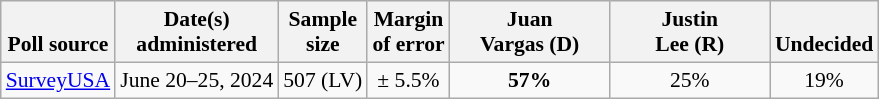<table class="wikitable" style="font-size:90%;text-align:center;">
<tr style="vertical-align:bottom">
<th>Poll source</th>
<th>Date(s)<br>administered</th>
<th>Sample<br>size</th>
<th>Margin<br>of error</th>
<th style="width:100px;">Juan<br>Vargas (D)</th>
<th style="width:100px;">Justin<br>Lee (R)</th>
<th>Undecided</th>
</tr>
<tr>
<td style="text-align:left;"><a href='#'>SurveyUSA</a></td>
<td>June 20–25, 2024</td>
<td>507 (LV)</td>
<td>± 5.5%</td>
<td><strong>57%</strong></td>
<td>25%</td>
<td>19%</td>
</tr>
</table>
